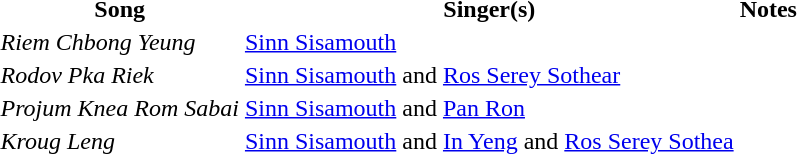<table>
<tr>
<th>Song</th>
<th>Singer(s)</th>
<th>Notes</th>
</tr>
<tr>
<td><em>Riem Chbong Yeung</em></td>
<td><a href='#'>Sinn Sisamouth</a></td>
<td></td>
</tr>
<tr>
<td><em>Rodov Pka Riek</em></td>
<td><a href='#'>Sinn Sisamouth</a>  and <a href='#'>Ros Serey Sothear</a></td>
<td></td>
</tr>
<tr>
<td><em>Projum Knea Rom Sabai</em></td>
<td><a href='#'>Sinn Sisamouth</a>  and <a href='#'>Pan Ron</a></td>
<td></td>
</tr>
<tr>
<td><em>Kroug Leng</em></td>
<td><a href='#'>Sinn Sisamouth</a> and <a href='#'>In Yeng</a> and <a href='#'>Ros Serey Sothea</a></td>
<td></td>
</tr>
</table>
